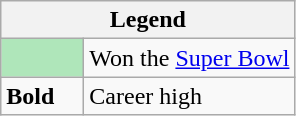<table class="wikitable">
<tr>
<th colspan="2">Legend</th>
</tr>
<tr>
<td style="background:#afe6ba; width:3em;"></td>
<td>Won the <a href='#'>Super Bowl</a></td>
</tr>
<tr>
<td><strong>Bold</strong></td>
<td>Career high</td>
</tr>
</table>
